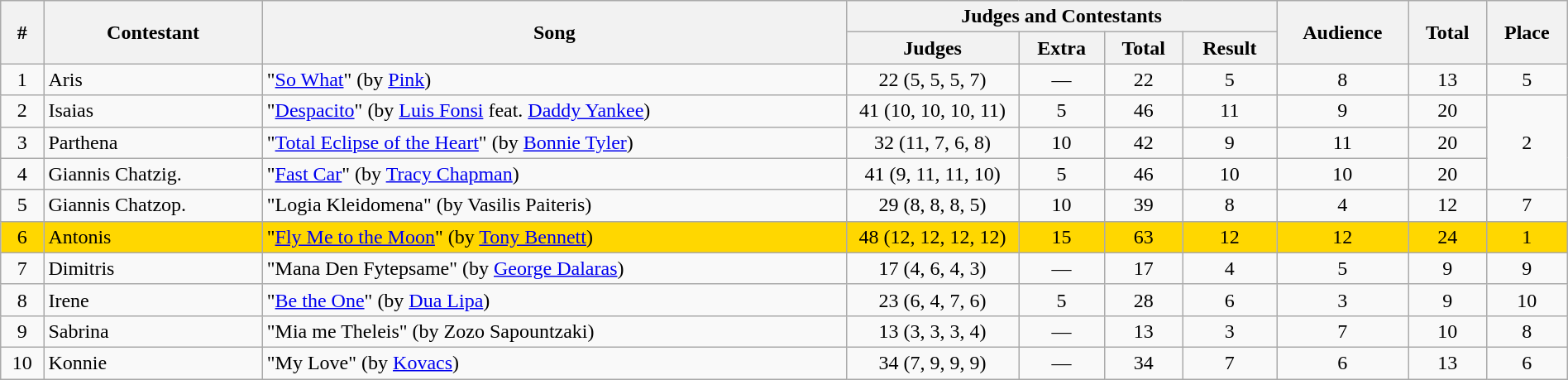<table class="sortable wikitable" style="text-align:center;" width="100%">
<tr>
<th rowspan="2">#</th>
<th rowspan="2">Contestant</th>
<th rowspan="2">Song</th>
<th colspan="4">Judges and Contestants</th>
<th rowspan="2">Audience</th>
<th rowspan="2">Total</th>
<th rowspan="2">Place</th>
</tr>
<tr>
<th width="11%">Judges</th>
<th>Extra</th>
<th>Total</th>
<th>Result</th>
</tr>
<tr>
<td>1</td>
<td align="left">Aris</td>
<td align="left">"<a href='#'>So What</a>" (by <a href='#'>Pink</a>)</td>
<td>22 (5, 5, 5, 7)</td>
<td>—</td>
<td>22</td>
<td>5</td>
<td>8</td>
<td>13</td>
<td>5</td>
</tr>
<tr>
<td>2</td>
<td align="left">Isaias</td>
<td align="left">"<a href='#'>Despacito</a>" (by <a href='#'>Luis Fonsi</a> feat. <a href='#'>Daddy Yankee</a>)</td>
<td>41 (10, 10, 10, 11)</td>
<td>5</td>
<td>46</td>
<td>11</td>
<td>9</td>
<td>20</td>
<td rowspan="3">2</td>
</tr>
<tr>
<td>3</td>
<td align="left">Parthena</td>
<td align="left">"<a href='#'>Total Eclipse of the Heart</a>" (by <a href='#'>Bonnie Tyler</a>)</td>
<td>32 (11, 7, 6, 8)</td>
<td>10</td>
<td>42</td>
<td>9</td>
<td>11</td>
<td>20</td>
</tr>
<tr>
<td>4</td>
<td align="left">Giannis Chatzig.</td>
<td align="left">"<a href='#'>Fast Car</a>" (by <a href='#'>Tracy Chapman</a>)</td>
<td>41 (9, 11, 11, 10)</td>
<td>5</td>
<td>46</td>
<td>10</td>
<td>10</td>
<td>20</td>
</tr>
<tr>
<td>5</td>
<td align="left">Giannis Chatzop.</td>
<td align="left">"Logia Kleidomena" (by Vasilis Paiteris)</td>
<td>29 (8, 8, 8, 5)</td>
<td>10</td>
<td>39</td>
<td>8</td>
<td>4</td>
<td>12</td>
<td>7</td>
</tr>
<tr bgcolor="gold">
<td>6</td>
<td align="left">Antonis</td>
<td align="left">"<a href='#'>Fly Me to the Moon</a>" (by <a href='#'>Tony Bennett</a>)</td>
<td>48 (12, 12, 12, 12)</td>
<td>15</td>
<td>63</td>
<td>12</td>
<td>12</td>
<td>24</td>
<td>1</td>
</tr>
<tr>
<td>7</td>
<td align="left">Dimitris</td>
<td align="left">"Mana Den Fytepsame" (by <a href='#'>George Dalaras</a>)</td>
<td>17 (4, 6, 4, 3)</td>
<td>—</td>
<td>17</td>
<td>4</td>
<td>5</td>
<td>9</td>
<td>9</td>
</tr>
<tr>
<td>8</td>
<td align="left">Irene</td>
<td align="left">"<a href='#'>Be the One</a>" (by <a href='#'>Dua Lipa</a>)</td>
<td>23 (6, 4, 7, 6)</td>
<td>5</td>
<td>28</td>
<td>6</td>
<td>3</td>
<td>9</td>
<td>10</td>
</tr>
<tr>
<td>9</td>
<td align="left">Sabrina</td>
<td align="left">"Mia me Theleis" (by Zozo Sapountzaki)</td>
<td>13 (3, 3, 3, 4)</td>
<td>—</td>
<td>13</td>
<td>3</td>
<td>7</td>
<td>10</td>
<td>8</td>
</tr>
<tr>
<td>10</td>
<td align="left">Konnie</td>
<td align="left">"My Love" (by <a href='#'>Kovacs</a>)</td>
<td>34 (7, 9, 9, 9)</td>
<td>—</td>
<td>34</td>
<td>7</td>
<td>6</td>
<td>13</td>
<td>6</td>
</tr>
</table>
